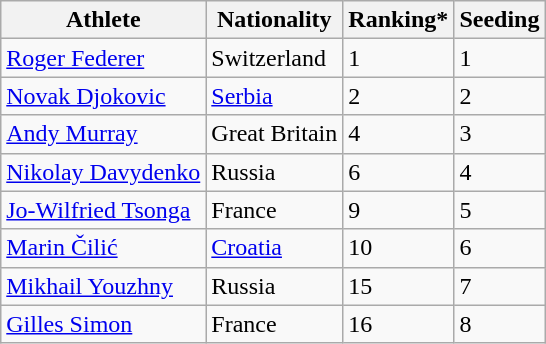<table class="wikitable" border="1">
<tr>
<th>Athlete</th>
<th>Nationality</th>
<th>Ranking*</th>
<th>Seeding</th>
</tr>
<tr>
<td><a href='#'>Roger Federer</a></td>
<td> Switzerland</td>
<td>1</td>
<td>1</td>
</tr>
<tr>
<td><a href='#'>Novak Djokovic</a></td>
<td> <a href='#'>Serbia</a></td>
<td>2</td>
<td>2</td>
</tr>
<tr>
<td><a href='#'>Andy Murray</a></td>
<td> Great Britain</td>
<td>4</td>
<td>3</td>
</tr>
<tr>
<td><a href='#'>Nikolay Davydenko</a></td>
<td> Russia</td>
<td>6</td>
<td>4</td>
</tr>
<tr>
<td><a href='#'>Jo-Wilfried Tsonga</a></td>
<td> France</td>
<td>9</td>
<td>5</td>
</tr>
<tr>
<td><a href='#'>Marin Čilić</a></td>
<td> <a href='#'>Croatia</a></td>
<td>10</td>
<td>6</td>
</tr>
<tr>
<td><a href='#'>Mikhail Youzhny</a></td>
<td> Russia</td>
<td>15</td>
<td>7</td>
</tr>
<tr>
<td><a href='#'>Gilles Simon</a></td>
<td> France</td>
<td>16</td>
<td>8</td>
</tr>
</table>
